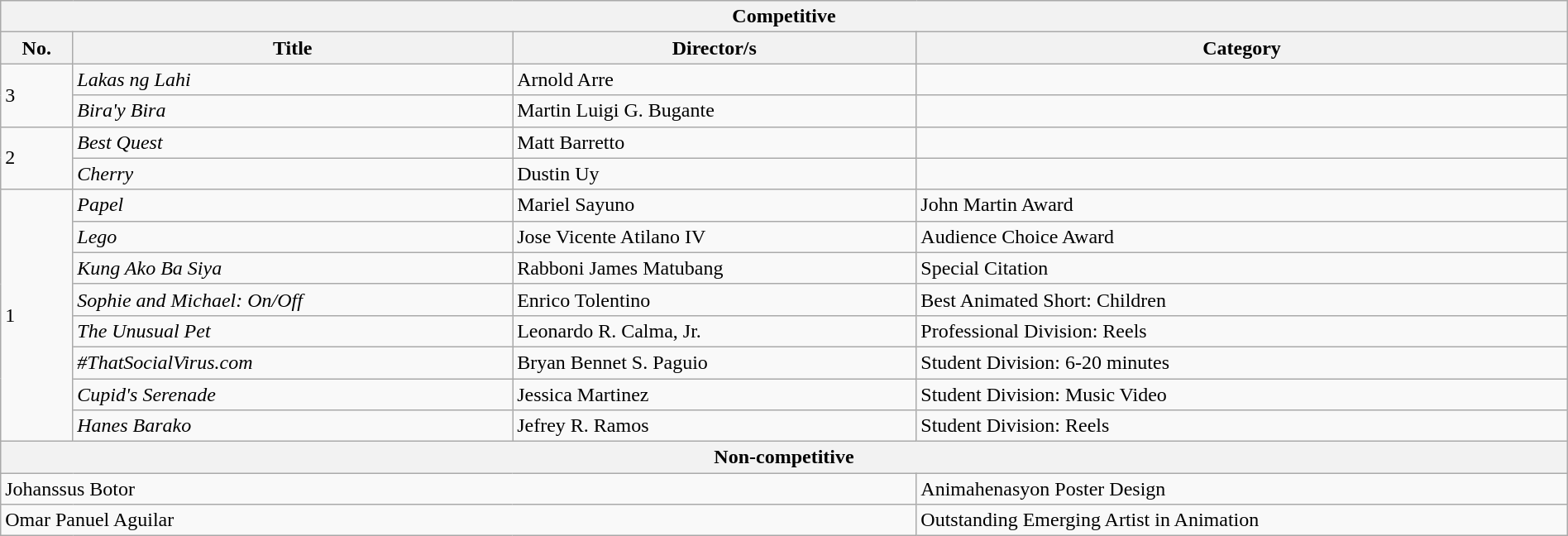<table class="wikitable sortable plainrowheaders" style="border:none; margin:0; width:100%;">
<tr>
<th colspan="4">Competitive</th>
</tr>
<tr>
<th>No.</th>
<th>Title</th>
<th>Director/s</th>
<th>Category</th>
</tr>
<tr>
<td rowspan="2">3</td>
<td><em>Lakas ng Lahi</em></td>
<td>Arnold Arre</td>
<td></td>
</tr>
<tr>
<td><em>Bira'y Bira</em></td>
<td>Martin Luigi G. Bugante</td>
<td></td>
</tr>
<tr>
<td rowspan="2">2</td>
<td><em>Best Quest</em></td>
<td>Matt Barretto</td>
<td></td>
</tr>
<tr>
<td><em>Cherry</em></td>
<td>Dustin Uy</td>
<td></td>
</tr>
<tr>
<td rowspan="8">1</td>
<td><em>Papel</em></td>
<td>Mariel Sayuno</td>
<td>John Martin Award</td>
</tr>
<tr>
<td><em>Lego</em></td>
<td>Jose Vicente Atilano IV</td>
<td>Audience Choice Award</td>
</tr>
<tr>
<td><em>Kung Ako Ba Siya</em></td>
<td>Rabboni James Matubang</td>
<td>Special Citation</td>
</tr>
<tr>
<td><em>Sophie and Michael: On/Off</em></td>
<td>Enrico Tolentino</td>
<td>Best Animated Short: Children</td>
</tr>
<tr>
<td><em>The Unusual Pet</em></td>
<td>Leonardo R. Calma, Jr.</td>
<td>Professional Division: Reels</td>
</tr>
<tr>
<td><em>#ThatSocialVirus.com</em></td>
<td>Bryan Bennet S. Paguio</td>
<td>Student Division: 6-20 minutes</td>
</tr>
<tr>
<td><em>Cupid's Serenade</em></td>
<td>Jessica Martinez</td>
<td>Student Division: Music Video</td>
</tr>
<tr>
<td><em>Hanes Barako</em></td>
<td>Jefrey R. Ramos</td>
<td>Student Division: Reels</td>
</tr>
<tr>
<th colspan="4">Non-competitive</th>
</tr>
<tr>
<td colspan="3">Johanssus Botor</td>
<td>Animahenasyon Poster Design</td>
</tr>
<tr>
<td colspan="3">Omar Panuel Aguilar</td>
<td>Outstanding Emerging Artist in Animation</td>
</tr>
</table>
